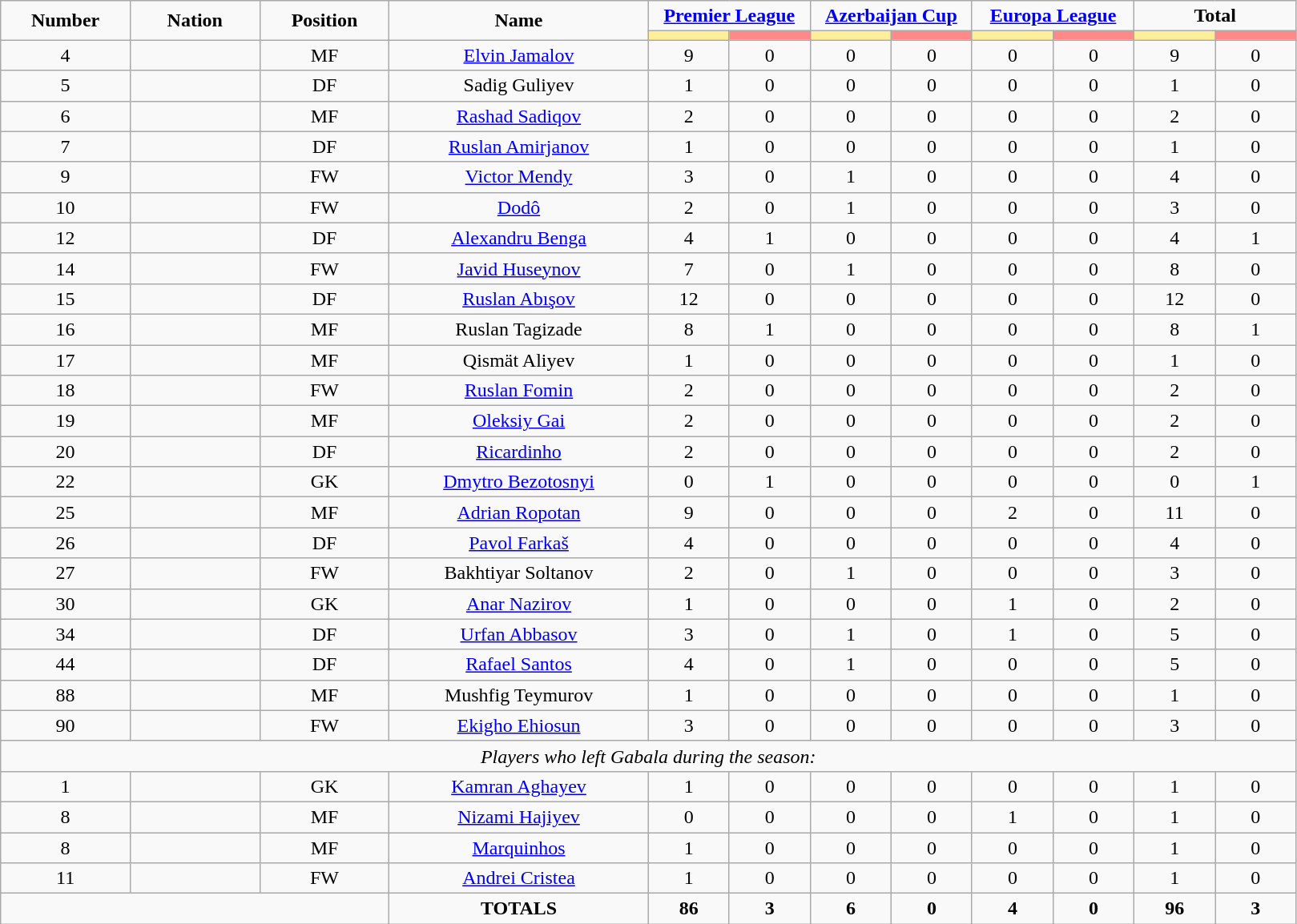<table class="wikitable" style="font-size: 100%; text-align: center;">
<tr>
<td rowspan="2" width="10%" align="center"><strong>Number</strong></td>
<td rowspan="2" width="10%" align="center"><strong>Nation</strong></td>
<td rowspan="2" width="10%" align="center"><strong>Position</strong></td>
<td rowspan="2" width="20%" align="center"><strong>Name</strong></td>
<td colspan="2" align="center"><strong><a href='#'>Premier League</a></strong></td>
<td colspan="2" align="center"><strong><a href='#'>Azerbaijan Cup</a></strong></td>
<td colspan="2" align="center"><strong><a href='#'>Europa League</a></strong></td>
<td colspan="2" align="center"><strong>Total</strong></td>
</tr>
<tr>
<th width=60 style="background: #FFEE99"></th>
<th width=60 style="background: #FF8888"></th>
<th width=60 style="background: #FFEE99"></th>
<th width=60 style="background: #FF8888"></th>
<th width=60 style="background: #FFEE99"></th>
<th width=60 style="background: #FF8888"></th>
<th width=60 style="background: #FFEE99"></th>
<th width=60 style="background: #FF8888"></th>
</tr>
<tr>
<td>4</td>
<td></td>
<td>MF</td>
<td><a href='#'>Elvin Jamalov</a></td>
<td>9</td>
<td>0</td>
<td>0</td>
<td>0</td>
<td>0</td>
<td>0</td>
<td>9</td>
<td>0</td>
</tr>
<tr>
<td>5</td>
<td></td>
<td>DF</td>
<td>Sadig Guliyev</td>
<td>1</td>
<td>0</td>
<td>0</td>
<td>0</td>
<td>0</td>
<td>0</td>
<td>1</td>
<td>0</td>
</tr>
<tr>
<td>6</td>
<td></td>
<td>MF</td>
<td><a href='#'>Rashad Sadiqov</a></td>
<td>2</td>
<td>0</td>
<td>0</td>
<td>0</td>
<td>0</td>
<td>0</td>
<td>2</td>
<td>0</td>
</tr>
<tr>
<td>7</td>
<td></td>
<td>DF</td>
<td><a href='#'>Ruslan Amirjanov</a></td>
<td>1</td>
<td>0</td>
<td>0</td>
<td>0</td>
<td>0</td>
<td>0</td>
<td>1</td>
<td>0</td>
</tr>
<tr>
<td>9</td>
<td></td>
<td>FW</td>
<td><a href='#'>Victor Mendy</a></td>
<td>3</td>
<td>0</td>
<td>1</td>
<td>0</td>
<td>0</td>
<td>0</td>
<td>4</td>
<td>0</td>
</tr>
<tr>
<td>10</td>
<td></td>
<td>FW</td>
<td><a href='#'>Dodô</a></td>
<td>2</td>
<td>0</td>
<td>1</td>
<td>0</td>
<td>0</td>
<td>0</td>
<td>3</td>
<td>0</td>
</tr>
<tr>
<td>12</td>
<td></td>
<td>DF</td>
<td><a href='#'>Alexandru Benga</a></td>
<td>4</td>
<td>1</td>
<td>0</td>
<td>0</td>
<td>0</td>
<td>0</td>
<td>4</td>
<td>1</td>
</tr>
<tr>
<td>14</td>
<td></td>
<td>FW</td>
<td><a href='#'>Javid Huseynov</a></td>
<td>7</td>
<td>0</td>
<td>1</td>
<td>0</td>
<td>0</td>
<td>0</td>
<td>8</td>
<td>0</td>
</tr>
<tr>
<td>15</td>
<td></td>
<td>DF</td>
<td><a href='#'>Ruslan Abışov</a></td>
<td>12</td>
<td>0</td>
<td>0</td>
<td>0</td>
<td>0</td>
<td>0</td>
<td>12</td>
<td>0</td>
</tr>
<tr>
<td>16</td>
<td></td>
<td>MF</td>
<td>Ruslan Tagizade</td>
<td>8</td>
<td>1</td>
<td>0</td>
<td>0</td>
<td>0</td>
<td>0</td>
<td>8</td>
<td>1</td>
</tr>
<tr>
<td>17</td>
<td></td>
<td>MF</td>
<td>Qismät Aliyev</td>
<td>1</td>
<td>0</td>
<td>0</td>
<td>0</td>
<td>0</td>
<td>0</td>
<td>1</td>
<td>0</td>
</tr>
<tr>
<td>18</td>
<td></td>
<td>FW</td>
<td><a href='#'>Ruslan Fomin</a></td>
<td>2</td>
<td>0</td>
<td>0</td>
<td>0</td>
<td>0</td>
<td>0</td>
<td>2</td>
<td>0</td>
</tr>
<tr>
<td>19</td>
<td></td>
<td>MF</td>
<td><a href='#'>Oleksiy Gai</a></td>
<td>2</td>
<td>0</td>
<td>0</td>
<td>0</td>
<td>0</td>
<td>0</td>
<td>2</td>
<td>0</td>
</tr>
<tr>
<td>20</td>
<td></td>
<td>DF</td>
<td><a href='#'>Ricardinho</a></td>
<td>2</td>
<td>0</td>
<td>0</td>
<td>0</td>
<td>0</td>
<td>0</td>
<td>2</td>
<td>0</td>
</tr>
<tr>
<td>22</td>
<td></td>
<td>GK</td>
<td><a href='#'>Dmytro Bezotosnyi</a></td>
<td>0</td>
<td>1</td>
<td>0</td>
<td>0</td>
<td>0</td>
<td>0</td>
<td>0</td>
<td>1</td>
</tr>
<tr>
<td>25</td>
<td></td>
<td>MF</td>
<td><a href='#'>Adrian Ropotan</a></td>
<td>9</td>
<td>0</td>
<td>0</td>
<td>0</td>
<td>2</td>
<td>0</td>
<td>11</td>
<td>0</td>
</tr>
<tr>
<td>26</td>
<td></td>
<td>DF</td>
<td><a href='#'>Pavol Farkaš</a></td>
<td>4</td>
<td>0</td>
<td>0</td>
<td>0</td>
<td>0</td>
<td>0</td>
<td>4</td>
<td>0</td>
</tr>
<tr>
<td>27</td>
<td></td>
<td>FW</td>
<td>Bakhtiyar Soltanov</td>
<td>2</td>
<td>0</td>
<td>1</td>
<td>0</td>
<td>0</td>
<td>0</td>
<td>3</td>
<td>0</td>
</tr>
<tr>
<td>30</td>
<td></td>
<td>GK</td>
<td><a href='#'>Anar Nazirov</a></td>
<td>1</td>
<td>0</td>
<td>0</td>
<td>0</td>
<td>1</td>
<td>0</td>
<td>2</td>
<td>0</td>
</tr>
<tr>
<td>34</td>
<td></td>
<td>DF</td>
<td><a href='#'>Urfan Abbasov</a></td>
<td>3</td>
<td>0</td>
<td>1</td>
<td>0</td>
<td>1</td>
<td>0</td>
<td>5</td>
<td>0</td>
</tr>
<tr>
<td>44</td>
<td></td>
<td>DF</td>
<td><a href='#'>Rafael Santos</a></td>
<td>4</td>
<td>0</td>
<td>1</td>
<td>0</td>
<td>0</td>
<td>0</td>
<td>5</td>
<td>0</td>
</tr>
<tr>
<td>88</td>
<td></td>
<td>MF</td>
<td>Mushfig Teymurov</td>
<td>1</td>
<td>0</td>
<td>0</td>
<td>0</td>
<td>0</td>
<td>0</td>
<td>1</td>
<td>0</td>
</tr>
<tr>
<td>90</td>
<td></td>
<td>FW</td>
<td><a href='#'>Ekigho Ehiosun</a></td>
<td>3</td>
<td>0</td>
<td>0</td>
<td>0</td>
<td>0</td>
<td>0</td>
<td>3</td>
<td>0</td>
</tr>
<tr>
<td colspan="14"><em>Players who left Gabala during the season:</em></td>
</tr>
<tr>
<td>1</td>
<td></td>
<td>GK</td>
<td><a href='#'>Kamran Aghayev</a></td>
<td>1</td>
<td>0</td>
<td>0</td>
<td>0</td>
<td>0</td>
<td>0</td>
<td>1</td>
<td>0</td>
</tr>
<tr>
<td>8</td>
<td></td>
<td>MF</td>
<td><a href='#'>Nizami Hajiyev</a></td>
<td>0</td>
<td>0</td>
<td>0</td>
<td>0</td>
<td>1</td>
<td>0</td>
<td>1</td>
<td>0</td>
</tr>
<tr>
<td>8</td>
<td></td>
<td>MF</td>
<td><a href='#'>Marquinhos</a></td>
<td>1</td>
<td>0</td>
<td>0</td>
<td>0</td>
<td>0</td>
<td>0</td>
<td>1</td>
<td>0</td>
</tr>
<tr>
<td>11</td>
<td></td>
<td>FW</td>
<td><a href='#'>Andrei Cristea</a></td>
<td>1</td>
<td>0</td>
<td>0</td>
<td>0</td>
<td>0</td>
<td>0</td>
<td>1</td>
<td>0</td>
</tr>
<tr>
<td colspan="3"></td>
<td><strong>TOTALS</strong></td>
<td><strong>86</strong></td>
<td><strong>3</strong></td>
<td><strong>6</strong></td>
<td><strong>0</strong></td>
<td><strong>4</strong></td>
<td><strong>0</strong></td>
<td><strong>96</strong></td>
<td><strong>3</strong></td>
</tr>
</table>
